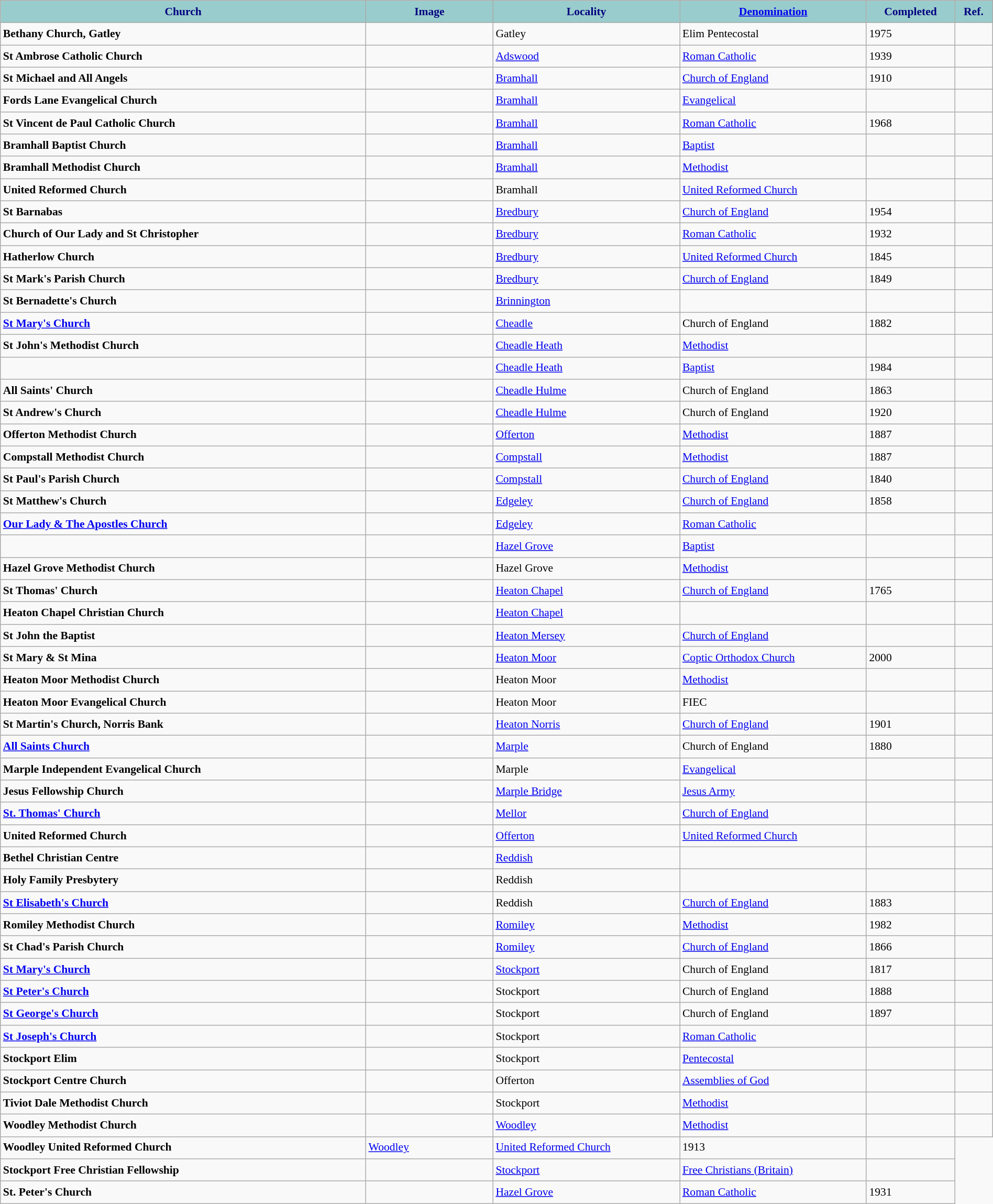<table class="wikitable sortable" style="font-size:90%; width:100%; border:0; text-align:left; line-height:150%;">
<tr>
<th style="background:#9cc; color:navy; width:300px;">Church</th>
<th style="background:#9cc; color:navy; width:100px;">Image</th>
<th style="background:#9cc; color:navy; width:150px;">Locality</th>
<th style="background:#9cc; color:navy; width:150px;"><a href='#'>Denomination</a></th>
<th style="background:#9cc; color:navy; width:35px;">Completed</th>
<th class="unsortable"  style="background:#9cc; color:navy; width:10px;">Ref.</th>
</tr>
<tr>
<td><strong>Bethany Church, Gatley</strong></td>
<td></td>
<td>Gatley</td>
<td>Elim Pentecostal</td>
<td>1975</td>
<td></td>
</tr>
<tr>
<td><strong>St Ambrose Catholic Church</strong></td>
<td></td>
<td><a href='#'>Adswood</a></td>
<td><a href='#'>Roman Catholic</a></td>
<td>1939</td>
<td></td>
</tr>
<tr>
<td><strong>St Michael and All Angels</strong></td>
<td></td>
<td><a href='#'>Bramhall</a></td>
<td><a href='#'>Church of England</a></td>
<td>1910</td>
<td></td>
</tr>
<tr>
<td><strong>Fords Lane Evangelical Church</strong></td>
<td></td>
<td><a href='#'>Bramhall</a></td>
<td><a href='#'>Evangelical</a></td>
<td></td>
<td></td>
</tr>
<tr>
<td><strong>St Vincent de Paul Catholic Church</strong></td>
<td></td>
<td><a href='#'>Bramhall</a></td>
<td><a href='#'>Roman Catholic</a></td>
<td>1968</td>
<td></td>
</tr>
<tr>
<td><strong>Bramhall Baptist Church</strong></td>
<td></td>
<td><a href='#'>Bramhall</a></td>
<td><a href='#'>Baptist</a></td>
<td></td>
<td></td>
</tr>
<tr>
<td><strong>Bramhall Methodist Church</strong></td>
<td></td>
<td><a href='#'>Bramhall</a></td>
<td><a href='#'>Methodist</a></td>
<td></td>
<td></td>
</tr>
<tr>
<td><strong>United Reformed Church</strong></td>
<td></td>
<td>Bramhall</td>
<td><a href='#'>United Reformed Church</a></td>
<td></td>
<td></td>
</tr>
<tr>
<td><strong>St Barnabas</strong></td>
<td></td>
<td><a href='#'>Bredbury</a></td>
<td><a href='#'>Church of England</a></td>
<td>1954</td>
<td></td>
</tr>
<tr>
<td><strong>Church of Our Lady and St Christopher</strong></td>
<td></td>
<td><a href='#'>Bredbury</a></td>
<td><a href='#'>Roman Catholic</a></td>
<td>1932</td>
<td></td>
</tr>
<tr>
<td><strong>Hatherlow Church</strong></td>
<td></td>
<td><a href='#'>Bredbury</a></td>
<td><a href='#'>United Reformed Church</a></td>
<td>1845</td>
<td></td>
</tr>
<tr>
<td><strong>St Mark's Parish Church</strong></td>
<td></td>
<td><a href='#'>Bredbury</a></td>
<td><a href='#'>Church of England</a></td>
<td>1849</td>
<td></td>
</tr>
<tr>
<td><strong>St Bernadette's Church</strong></td>
<td></td>
<td><a href='#'>Brinnington</a></td>
<td></td>
<td></td>
<td></td>
</tr>
<tr>
<td><strong><a href='#'>St Mary's Church</a></strong></td>
<td></td>
<td><a href='#'>Cheadle</a></td>
<td>Church of England</td>
<td>1882</td>
<td></td>
</tr>
<tr>
<td><strong>St John's Methodist Church</strong></td>
<td></td>
<td><a href='#'>Cheadle Heath</a></td>
<td><a href='#'>Methodist</a></td>
<td></td>
<td></td>
</tr>
<tr>
<td><strong></strong></td>
<td><br></td>
<td><a href='#'>Cheadle Heath</a></td>
<td><a href='#'>Baptist</a></td>
<td>1984</td>
<td></td>
</tr>
<tr>
<td><strong>All Saints' Church</strong></td>
<td></td>
<td><a href='#'>Cheadle Hulme</a></td>
<td>Church of England</td>
<td>1863</td>
<td></td>
</tr>
<tr>
<td><strong>St Andrew's Church</strong></td>
<td></td>
<td><a href='#'>Cheadle Hulme</a></td>
<td>Church of England</td>
<td>1920</td>
<td></td>
</tr>
<tr>
<td><strong>Offerton Methodist Church</strong></td>
<td></td>
<td><a href='#'>Offerton</a></td>
<td><a href='#'>Methodist</a></td>
<td>1887</td>
<td></td>
</tr>
<tr>
<td><strong>Compstall Methodist Church</strong></td>
<td></td>
<td><a href='#'>Compstall</a></td>
<td><a href='#'>Methodist</a></td>
<td>1887</td>
<td></td>
</tr>
<tr>
<td><strong>St Paul's Parish Church</strong></td>
<td></td>
<td><a href='#'>Compstall</a></td>
<td><a href='#'>Church of England</a></td>
<td>1840</td>
<td></td>
</tr>
<tr>
<td><strong>St Matthew's Church</strong></td>
<td></td>
<td><a href='#'>Edgeley</a></td>
<td><a href='#'>Church of England</a></td>
<td>1858</td>
<td></td>
</tr>
<tr>
<td><strong><a href='#'>Our Lady & The Apostles Church</a></strong></td>
<td></td>
<td><a href='#'>Edgeley</a></td>
<td><a href='#'>Roman Catholic</a></td>
<td></td>
<td></td>
</tr>
<tr>
<td><strong></strong></td>
<td></td>
<td><a href='#'>Hazel Grove</a></td>
<td><a href='#'>Baptist</a></td>
<td></td>
<td></td>
</tr>
<tr>
<td><strong>Hazel Grove Methodist Church</strong></td>
<td></td>
<td>Hazel Grove</td>
<td><a href='#'>Methodist</a></td>
<td></td>
<td></td>
</tr>
<tr>
<td><strong>St Thomas' Church</strong></td>
<td></td>
<td><a href='#'>Heaton Chapel</a></td>
<td><a href='#'>Church of England</a></td>
<td>1765</td>
<td></td>
</tr>
<tr>
<td><strong>Heaton Chapel Christian Church</strong></td>
<td></td>
<td><a href='#'>Heaton Chapel</a></td>
<td></td>
<td></td>
<td></td>
</tr>
<tr>
<td><strong>St John the Baptist</strong></td>
<td></td>
<td><a href='#'>Heaton Mersey</a></td>
<td><a href='#'>Church of England</a></td>
<td></td>
<td></td>
</tr>
<tr>
<td><strong>St Mary & St Mina</strong></td>
<td></td>
<td><a href='#'>Heaton Moor</a></td>
<td><a href='#'>Coptic Orthodox Church</a></td>
<td>2000</td>
<td></td>
</tr>
<tr>
<td><strong>Heaton Moor Methodist Church</strong></td>
<td></td>
<td>Heaton Moor</td>
<td><a href='#'>Methodist</a></td>
<td></td>
<td></td>
</tr>
<tr>
<td><strong>Heaton Moor Evangelical Church</strong></td>
<td></td>
<td>Heaton Moor</td>
<td>FIEC</td>
<td></td>
<td></td>
</tr>
<tr>
<td><strong>St Martin's Church, Norris Bank</strong></td>
<td></td>
<td><a href='#'>Heaton Norris</a></td>
<td><a href='#'>Church of England</a></td>
<td>1901</td>
<td></td>
</tr>
<tr>
<td><strong><a href='#'>All Saints Church</a></strong></td>
<td></td>
<td><a href='#'>Marple</a></td>
<td>Church of England</td>
<td>1880</td>
<td></td>
</tr>
<tr>
<td><strong>Marple Independent Evangelical Church</strong></td>
<td></td>
<td>Marple</td>
<td><a href='#'>Evangelical</a></td>
<td></td>
<td></td>
</tr>
<tr>
<td><strong>Jesus Fellowship Church</strong></td>
<td></td>
<td><a href='#'>Marple Bridge</a></td>
<td><a href='#'>Jesus Army</a></td>
<td></td>
<td></td>
</tr>
<tr>
<td><strong><a href='#'>St. Thomas' Church</a></strong></td>
<td></td>
<td><a href='#'>Mellor</a></td>
<td><a href='#'>Church of England</a></td>
<td></td>
<td></td>
</tr>
<tr>
<td><strong>United Reformed Church</strong></td>
<td></td>
<td><a href='#'>Offerton</a></td>
<td><a href='#'>United Reformed Church</a></td>
<td></td>
<td></td>
</tr>
<tr>
<td><strong>Bethel Christian Centre</strong></td>
<td></td>
<td><a href='#'>Reddish</a></td>
<td></td>
<td></td>
<td></td>
</tr>
<tr>
<td><strong>Holy Family Presbytery</strong></td>
<td></td>
<td>Reddish</td>
<td></td>
<td></td>
<td></td>
</tr>
<tr>
<td><strong><a href='#'>St Elisabeth's Church</a></strong></td>
<td></td>
<td>Reddish</td>
<td><a href='#'>Church of England</a></td>
<td>1883</td>
<td></td>
</tr>
<tr>
<td><strong>Romiley Methodist Church</strong></td>
<td></td>
<td><a href='#'>Romiley</a></td>
<td><a href='#'>Methodist</a></td>
<td>1982</td>
<td></td>
</tr>
<tr>
<td><strong>St Chad's Parish Church</strong></td>
<td></td>
<td><a href='#'>Romiley</a></td>
<td><a href='#'>Church of England</a></td>
<td>1866</td>
<td></td>
</tr>
<tr>
<td><strong><a href='#'>St Mary's Church</a></strong></td>
<td></td>
<td><a href='#'>Stockport</a></td>
<td>Church of England</td>
<td>1817</td>
<td></td>
</tr>
<tr>
<td><strong><a href='#'>St Peter's Church</a></strong></td>
<td></td>
<td>Stockport</td>
<td>Church of England</td>
<td>1888</td>
<td></td>
</tr>
<tr>
<td><strong><a href='#'>St George's Church</a></strong></td>
<td></td>
<td>Stockport</td>
<td>Church of England</td>
<td>1897</td>
<td></td>
</tr>
<tr>
<td><strong><a href='#'>St Joseph's Church</a></strong></td>
<td></td>
<td>Stockport</td>
<td><a href='#'>Roman Catholic</a></td>
<td></td>
<td></td>
</tr>
<tr>
<td><strong>Stockport Elim</strong></td>
<td></td>
<td>Stockport</td>
<td><a href='#'>Pentecostal</a></td>
<td></td>
<td></td>
</tr>
<tr>
<td><strong>Stockport Centre Church</strong></td>
<td></td>
<td>Offerton</td>
<td><a href='#'>Assemblies of God</a></td>
<td></td>
<td></td>
</tr>
<tr>
<td><strong>Tiviot Dale Methodist Church</strong></td>
<td></td>
<td>Stockport</td>
<td><a href='#'>Methodist</a></td>
<td></td>
<td></td>
</tr>
<tr>
<td><strong>Woodley Methodist Church</strong></td>
<td></td>
<td><a href='#'>Woodley</a></td>
<td><a href='#'>Methodist</a></td>
<td></td>
<td></td>
</tr>
<tr>
<td><strong>Woodley United Reformed Church</strong></td>
<td><a href='#'>Woodley</a></td>
<td><a href='#'>United Reformed Church</a></td>
<td>1913</td>
<td></td>
</tr>
<tr>
<td><strong>Stockport Free Christian Fellowship</strong></td>
<td></td>
<td><a href='#'>Stockport</a></td>
<td><a href='#'>Free Christians (Britain)</a></td>
<td></td>
</tr>
<tr>
<td><strong>St. Peter's Church</strong></td>
<td></td>
<td><a href='#'>Hazel Grove</a></td>
<td><a href='#'>Roman Catholic</a></td>
<td>1931</td>
</tr>
</table>
